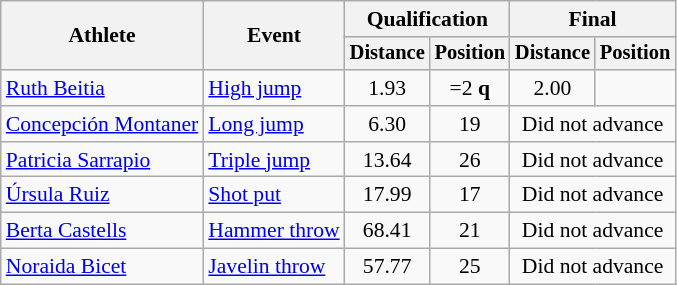<table class=wikitable style="font-size:90%">
<tr>
<th rowspan="2">Athlete</th>
<th rowspan="2">Event</th>
<th colspan="2">Qualification</th>
<th colspan="2">Final</th>
</tr>
<tr style="font-size:95%">
<th>Distance</th>
<th>Position</th>
<th>Distance</th>
<th>Position</th>
</tr>
<tr align=center>
<td align=left><a href='#'>Ruth Beitia</a></td>
<td align=left><a href='#'>High jump</a></td>
<td>1.93</td>
<td>=2 <strong>q</strong></td>
<td>2.00</td>
<td></td>
</tr>
<tr align=center>
<td align=left><a href='#'>Concepción Montaner</a></td>
<td align=left><a href='#'>Long jump</a></td>
<td>6.30</td>
<td>19</td>
<td colspan=2>Did not advance</td>
</tr>
<tr align=center>
<td align=left><a href='#'>Patricia Sarrapio</a></td>
<td align=left><a href='#'>Triple jump</a></td>
<td>13.64</td>
<td>26</td>
<td colspan=2>Did not advance</td>
</tr>
<tr align=center>
<td align=left><a href='#'>Úrsula Ruiz</a></td>
<td align=left><a href='#'>Shot put</a></td>
<td>17.99</td>
<td>17</td>
<td colspan=2>Did not advance</td>
</tr>
<tr align=center>
<td align=left><a href='#'>Berta Castells</a></td>
<td align=left><a href='#'>Hammer throw</a></td>
<td>68.41</td>
<td>21</td>
<td colspan=2>Did not advance</td>
</tr>
<tr align=center>
<td align=left><a href='#'>Noraida Bicet</a></td>
<td align=left><a href='#'>Javelin throw</a></td>
<td>57.77</td>
<td>25</td>
<td colspan=2>Did not advance</td>
</tr>
</table>
